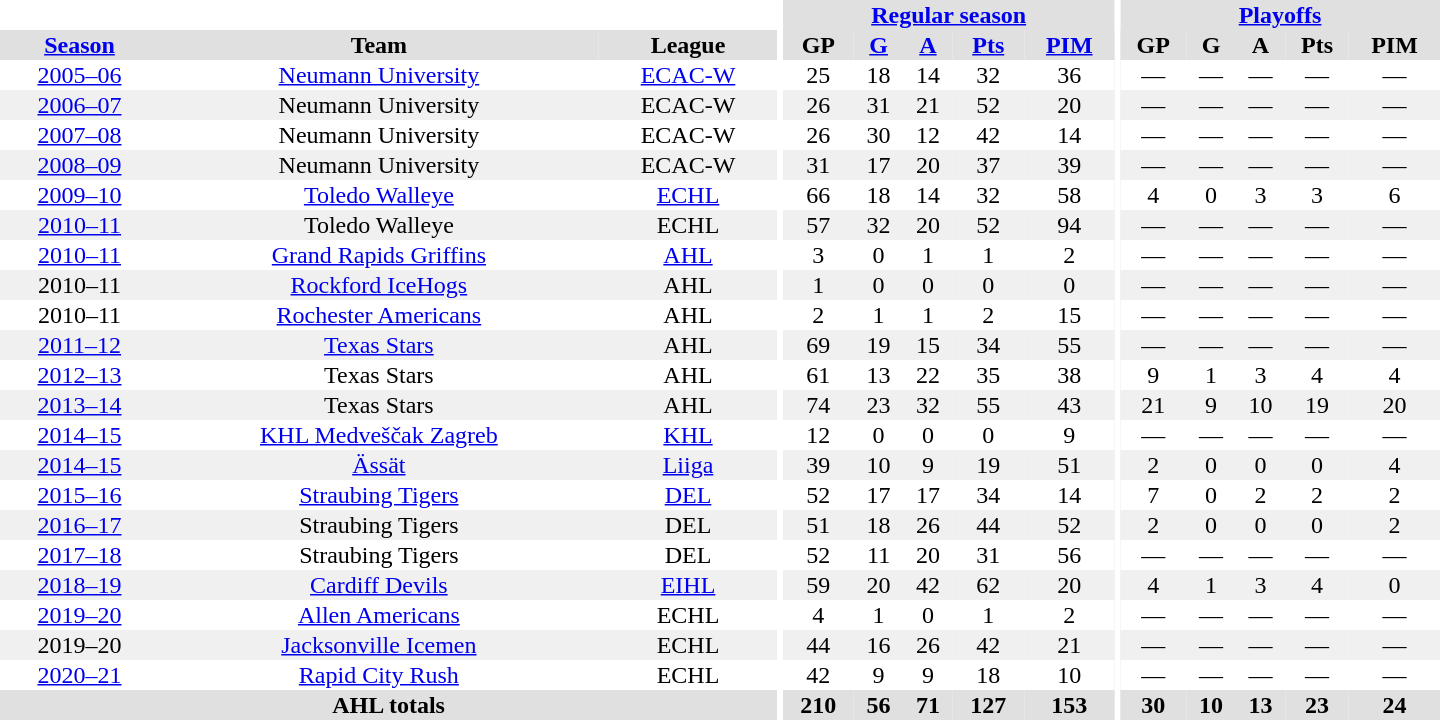<table border="0" cellpadding="1" cellspacing="0" style="text-align:center; width:60em">
<tr bgcolor="#e0e0e0">
<th colspan="3" bgcolor="#ffffff"></th>
<th rowspan="99" bgcolor="#ffffff"></th>
<th colspan="5"><a href='#'>Regular season</a></th>
<th rowspan="99" bgcolor="#ffffff"></th>
<th colspan="5"><a href='#'>Playoffs</a></th>
</tr>
<tr bgcolor="#e0e0e0">
<th><a href='#'>Season</a></th>
<th>Team</th>
<th>League</th>
<th>GP</th>
<th><a href='#'>G</a></th>
<th><a href='#'>A</a></th>
<th><a href='#'>Pts</a></th>
<th><a href='#'>PIM</a></th>
<th>GP</th>
<th>G</th>
<th>A</th>
<th>Pts</th>
<th>PIM</th>
</tr>
<tr ALIGN="center">
<td><a href='#'>2005–06</a></td>
<td><a href='#'>Neumann University</a></td>
<td><a href='#'>ECAC-W</a></td>
<td>25</td>
<td>18</td>
<td>14</td>
<td>32</td>
<td>36</td>
<td>—</td>
<td>—</td>
<td>—</td>
<td>—</td>
<td>—</td>
</tr>
<tr ALIGN="center" bgcolor="#f0f0f0">
<td><a href='#'>2006–07</a></td>
<td>Neumann University</td>
<td>ECAC-W</td>
<td>26</td>
<td>31</td>
<td>21</td>
<td>52</td>
<td>20</td>
<td>—</td>
<td>—</td>
<td>—</td>
<td>—</td>
<td>—</td>
</tr>
<tr ALIGN="center">
<td><a href='#'>2007–08</a></td>
<td>Neumann University</td>
<td>ECAC-W</td>
<td>26</td>
<td>30</td>
<td>12</td>
<td>42</td>
<td>14</td>
<td>—</td>
<td>—</td>
<td>—</td>
<td>—</td>
<td>—</td>
</tr>
<tr ALIGN="center" bgcolor="#f0f0f0">
<td><a href='#'>2008–09</a></td>
<td>Neumann University</td>
<td>ECAC-W</td>
<td>31</td>
<td>17</td>
<td>20</td>
<td>37</td>
<td>39</td>
<td>—</td>
<td>—</td>
<td>—</td>
<td>—</td>
<td>—</td>
</tr>
<tr ALIGN="center">
<td><a href='#'>2009–10</a></td>
<td><a href='#'>Toledo Walleye</a></td>
<td><a href='#'>ECHL</a></td>
<td>66</td>
<td>18</td>
<td>14</td>
<td>32</td>
<td>58</td>
<td>4</td>
<td>0</td>
<td>3</td>
<td>3</td>
<td>6</td>
</tr>
<tr ALIGN="center" bgcolor="#f0f0f0">
<td><a href='#'>2010–11</a></td>
<td>Toledo Walleye</td>
<td>ECHL</td>
<td>57</td>
<td>32</td>
<td>20</td>
<td>52</td>
<td>94</td>
<td>—</td>
<td>—</td>
<td>—</td>
<td>—</td>
<td>—</td>
</tr>
<tr ALIGN="center">
<td><a href='#'>2010–11</a></td>
<td><a href='#'>Grand Rapids Griffins</a></td>
<td><a href='#'>AHL</a></td>
<td>3</td>
<td>0</td>
<td>1</td>
<td>1</td>
<td>2</td>
<td>—</td>
<td>—</td>
<td>—</td>
<td>—</td>
<td>—</td>
</tr>
<tr ALIGN="center" bgcolor="#f0f0f0">
<td>2010–11</td>
<td><a href='#'>Rockford IceHogs</a></td>
<td>AHL</td>
<td>1</td>
<td>0</td>
<td>0</td>
<td>0</td>
<td>0</td>
<td>—</td>
<td>—</td>
<td>—</td>
<td>—</td>
<td>—</td>
</tr>
<tr ALIGN="center">
<td>2010–11</td>
<td><a href='#'>Rochester Americans</a></td>
<td>AHL</td>
<td>2</td>
<td>1</td>
<td>1</td>
<td>2</td>
<td>15</td>
<td>—</td>
<td>—</td>
<td>—</td>
<td>—</td>
<td>—</td>
</tr>
<tr ALIGN="center" bgcolor="#f0f0f0">
<td><a href='#'>2011–12</a></td>
<td><a href='#'>Texas Stars</a></td>
<td>AHL</td>
<td>69</td>
<td>19</td>
<td>15</td>
<td>34</td>
<td>55</td>
<td>—</td>
<td>—</td>
<td>—</td>
<td>—</td>
<td>—</td>
</tr>
<tr ALIGN="center">
<td><a href='#'>2012–13</a></td>
<td>Texas Stars</td>
<td>AHL</td>
<td>61</td>
<td>13</td>
<td>22</td>
<td>35</td>
<td>38</td>
<td>9</td>
<td>1</td>
<td>3</td>
<td>4</td>
<td>4</td>
</tr>
<tr ALIGN="center" bgcolor="#f0f0f0">
<td><a href='#'>2013–14</a></td>
<td>Texas Stars</td>
<td>AHL</td>
<td>74</td>
<td>23</td>
<td>32</td>
<td>55</td>
<td>43</td>
<td>21</td>
<td>9</td>
<td>10</td>
<td>19</td>
<td>20</td>
</tr>
<tr ALIGN="center">
<td><a href='#'>2014–15</a></td>
<td><a href='#'>KHL Medveščak Zagreb</a></td>
<td><a href='#'>KHL</a></td>
<td>12</td>
<td>0</td>
<td>0</td>
<td>0</td>
<td>9</td>
<td>—</td>
<td>—</td>
<td>—</td>
<td>—</td>
<td>—</td>
</tr>
<tr ALIGN="center"  bgcolor="#f0f0f0">
<td><a href='#'>2014–15</a></td>
<td><a href='#'>Ässät</a></td>
<td><a href='#'>Liiga</a></td>
<td>39</td>
<td>10</td>
<td>9</td>
<td>19</td>
<td>51</td>
<td>2</td>
<td>0</td>
<td>0</td>
<td>0</td>
<td>4</td>
</tr>
<tr ALIGN="center">
<td><a href='#'>2015–16</a></td>
<td><a href='#'>Straubing Tigers</a></td>
<td><a href='#'>DEL</a></td>
<td>52</td>
<td>17</td>
<td>17</td>
<td>34</td>
<td>14</td>
<td>7</td>
<td>0</td>
<td>2</td>
<td>2</td>
<td>2</td>
</tr>
<tr ALIGN="center"  bgcolor="#f0f0f0">
<td><a href='#'>2016–17</a></td>
<td>Straubing Tigers</td>
<td>DEL</td>
<td>51</td>
<td>18</td>
<td>26</td>
<td>44</td>
<td>52</td>
<td>2</td>
<td>0</td>
<td>0</td>
<td>0</td>
<td>2</td>
</tr>
<tr ALIGN="center">
<td><a href='#'>2017–18</a></td>
<td>Straubing Tigers</td>
<td>DEL</td>
<td>52</td>
<td>11</td>
<td>20</td>
<td>31</td>
<td>56</td>
<td>—</td>
<td>—</td>
<td>—</td>
<td>—</td>
<td>—</td>
</tr>
<tr ALIGN="center"  bgcolor="#f0f0f0">
<td><a href='#'>2018–19</a></td>
<td><a href='#'>Cardiff Devils</a></td>
<td><a href='#'>EIHL</a></td>
<td>59</td>
<td>20</td>
<td>42</td>
<td>62</td>
<td>20</td>
<td>4</td>
<td>1</td>
<td>3</td>
<td>4</td>
<td>0</td>
</tr>
<tr ALIGN="center">
<td><a href='#'>2019–20</a></td>
<td><a href='#'>Allen Americans</a></td>
<td>ECHL</td>
<td>4</td>
<td>1</td>
<td>0</td>
<td>1</td>
<td>2</td>
<td>—</td>
<td>—</td>
<td>—</td>
<td>—</td>
<td>—</td>
</tr>
<tr ALIGN="center" bgcolor="#f0f0f0">
<td>2019–20</td>
<td><a href='#'>Jacksonville Icemen</a></td>
<td>ECHL</td>
<td>44</td>
<td>16</td>
<td>26</td>
<td>42</td>
<td>21</td>
<td>—</td>
<td>—</td>
<td>—</td>
<td>—</td>
<td>—</td>
</tr>
<tr ALIGN="center">
<td><a href='#'>2020–21</a></td>
<td><a href='#'>Rapid City Rush</a></td>
<td>ECHL</td>
<td>42</td>
<td>9</td>
<td>9</td>
<td>18</td>
<td>10</td>
<td>—</td>
<td>—</td>
<td>—</td>
<td>—</td>
<td>—</td>
</tr>
<tr bgcolor="#e0e0e0">
<th colspan="3">AHL totals</th>
<th>210</th>
<th>56</th>
<th>71</th>
<th>127</th>
<th>153</th>
<th>30</th>
<th>10</th>
<th>13</th>
<th>23</th>
<th>24</th>
</tr>
</table>
